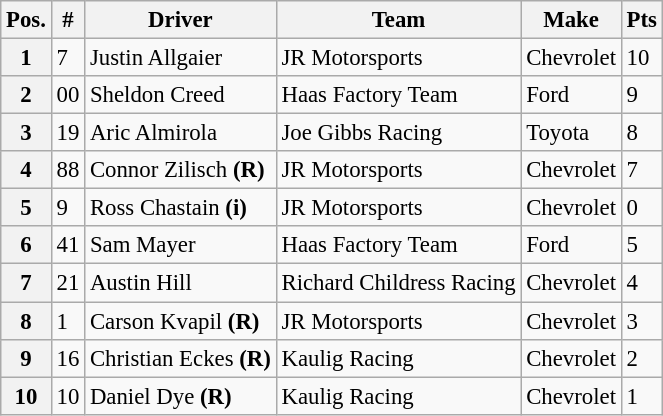<table class="wikitable" style="font-size:95%">
<tr>
<th>Pos.</th>
<th>#</th>
<th>Driver</th>
<th>Team</th>
<th>Make</th>
<th>Pts</th>
</tr>
<tr>
<th>1</th>
<td>7</td>
<td>Justin Allgaier</td>
<td>JR Motorsports</td>
<td>Chevrolet</td>
<td>10</td>
</tr>
<tr>
<th>2</th>
<td>00</td>
<td>Sheldon Creed</td>
<td>Haas Factory Team</td>
<td>Ford</td>
<td>9</td>
</tr>
<tr>
<th>3</th>
<td>19</td>
<td>Aric Almirola</td>
<td>Joe Gibbs Racing</td>
<td>Toyota</td>
<td>8</td>
</tr>
<tr>
<th>4</th>
<td>88</td>
<td>Connor Zilisch <strong>(R)</strong></td>
<td>JR Motorsports</td>
<td>Chevrolet</td>
<td>7</td>
</tr>
<tr>
<th>5</th>
<td>9</td>
<td>Ross Chastain <strong>(i)</strong></td>
<td>JR Motorsports</td>
<td>Chevrolet</td>
<td>0</td>
</tr>
<tr>
<th>6</th>
<td>41</td>
<td>Sam Mayer</td>
<td>Haas Factory Team</td>
<td>Ford</td>
<td>5</td>
</tr>
<tr>
<th>7</th>
<td>21</td>
<td>Austin Hill</td>
<td>Richard Childress Racing</td>
<td>Chevrolet</td>
<td>4</td>
</tr>
<tr>
<th>8</th>
<td>1</td>
<td>Carson Kvapil <strong>(R)</strong></td>
<td>JR Motorsports</td>
<td>Chevrolet</td>
<td>3</td>
</tr>
<tr>
<th>9</th>
<td>16</td>
<td>Christian Eckes <strong>(R)</strong></td>
<td>Kaulig Racing</td>
<td>Chevrolet</td>
<td>2</td>
</tr>
<tr>
<th>10</th>
<td>10</td>
<td>Daniel Dye <strong>(R)</strong></td>
<td>Kaulig Racing</td>
<td>Chevrolet</td>
<td>1</td>
</tr>
</table>
